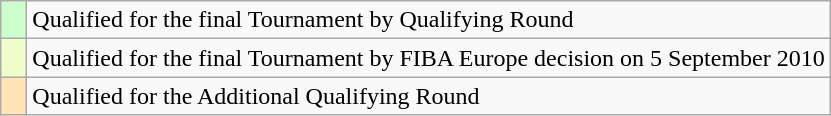<table class="wikitable">
<tr>
<td style="width:10px; background:#cfc;"></td>
<td>Qualified for the final Tournament by Qualifying Round</td>
</tr>
<tr>
<td style="width:10px; background:#efc;"></td>
<td>Qualified for the final Tournament by FIBA Europe decision on 5 September 2010</td>
</tr>
<tr>
<td style="width:10px; background:moccasin;"></td>
<td>Qualified for the Additional Qualifying Round</td>
</tr>
</table>
